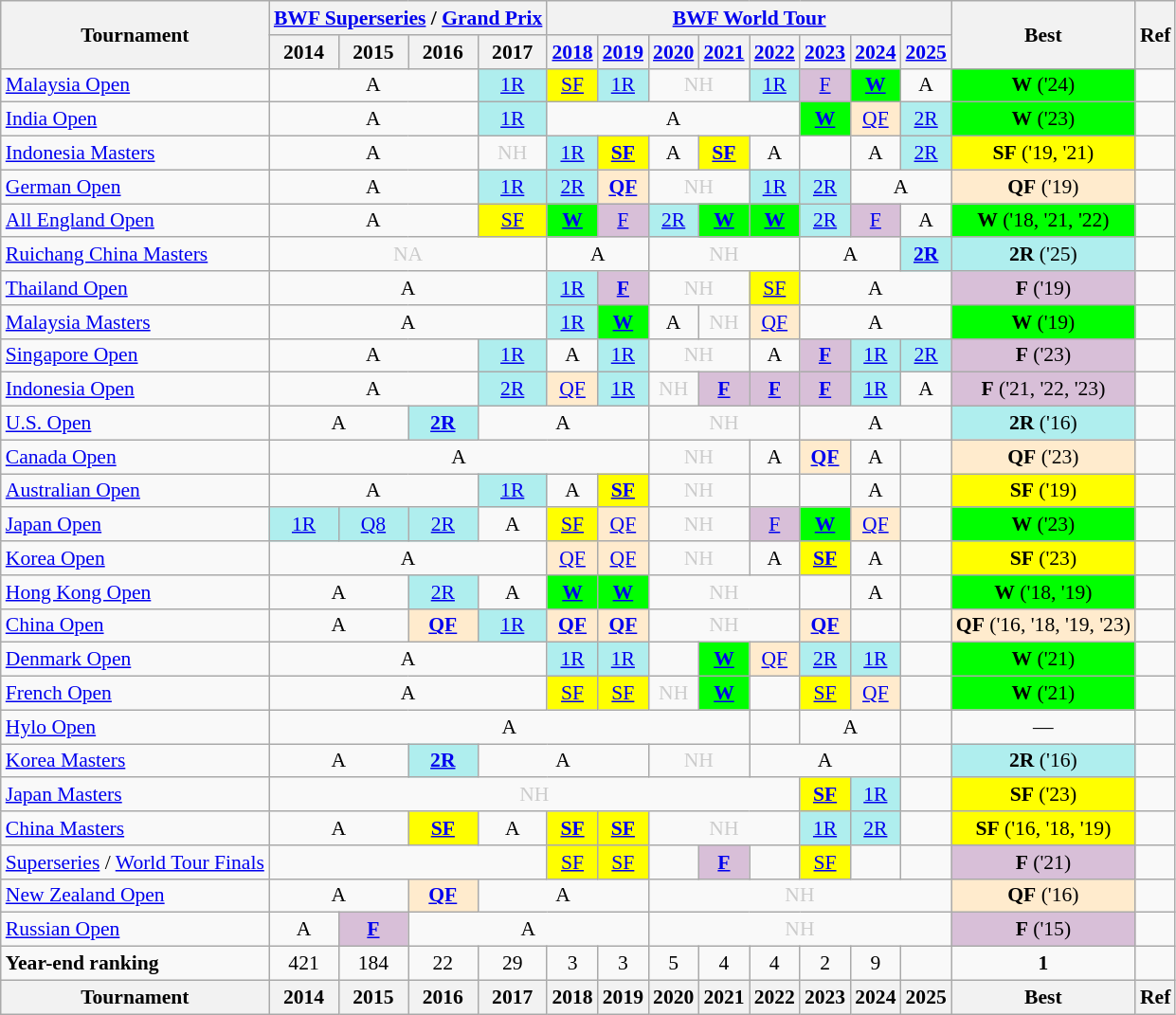<table style='font-size: 90%; text-align:center;' class='wikitable'>
<tr>
<th rowspan="2">Tournament</th>
<th colspan="4"><a href='#'>BWF Superseries</a> / <a href='#'>Grand Prix</a></th>
<th colspan="8"><a href='#'>BWF World Tour</a></th>
<th rowspan="2">Best</th>
<th rowspan="2">Ref</th>
</tr>
<tr>
<th>2014</th>
<th>2015</th>
<th>2016</th>
<th>2017</th>
<th><a href='#'>2018</a></th>
<th><a href='#'>2019</a></th>
<th><a href='#'>2020</a></th>
<th><a href='#'>2021</a></th>
<th><a href='#'>2022</a></th>
<th><a href='#'>2023</a></th>
<th><a href='#'>2024</a></th>
<th><a href='#'>2025</a></th>
</tr>
<tr>
<td align=left><a href='#'>Malaysia Open</a></td>
<td colspan="3">A</td>
<td bgcolor=AFEEEE><a href='#'>1R</a></td>
<td bgcolor=FFFF00><a href='#'>SF</a></td>
<td bgcolor=AFEEEE><a href='#'>1R</a></td>
<td colspan="2" style=color:#ccc>NH</td>
<td bgcolor=AFEEEE><a href='#'>1R</a></td>
<td bgcolor=D8BFD8><a href='#'>F</a></td>
<td bgcolor=00FF00><strong><a href='#'>W</a></strong></td>
<td>A</td>
<td bgcolor=00FF00><strong>W</strong> ('24)</td>
<td></td>
</tr>
<tr>
<td align=left><a href='#'>India Open</a></td>
<td colspan="3">A</td>
<td bgcolor=AFEEEE><a href='#'>1R</a></td>
<td colspan="5">A</td>
<td bgcolor=00FF00><strong><a href='#'>W</a></strong></td>
<td bgcolor=FFEBCD><a href='#'>QF</a></td>
<td bgcolor=AFEEEE><a href='#'>2R</a></td>
<td bgcolor=00FF00><strong>W</strong> ('23)</td>
<td></td>
</tr>
<tr>
<td align=left><a href='#'>Indonesia Masters</a></td>
<td colspan="3">A</td>
<td style=color:#ccc>NH</td>
<td bgcolor=AFEEEE><a href='#'>1R</a></td>
<td bgcolor=FFFF00><a href='#'><strong>SF</strong></a></td>
<td>A</td>
<td bgcolor=FFFF00><a href='#'><strong>SF</strong></a></td>
<td>A</td>
<td><a href='#'></a></td>
<td>A</td>
<td bgcolor=AFEEEE><a href='#'>2R</a></td>
<td bgcolor=FFFF00><strong>SF</strong> ('19, '21)</td>
<td></td>
</tr>
<tr>
<td align=left><a href='#'>German Open</a></td>
<td colspan="3">A</td>
<td bgcolor=AFEEEE><a href='#'>1R</a></td>
<td bgcolor=AFEEEE><a href='#'>2R</a></td>
<td bgcolor=FFEBCD><strong><a href='#'>QF</a></strong></td>
<td colspan="2" style=color:#ccc>NH</td>
<td bgcolor=AFEEEE><a href='#'>1R</a></td>
<td bgcolor=AFEEEE><a href='#'>2R</a></td>
<td colspan="2">A</td>
<td bgcolor=FFEBCD><strong>QF</strong> ('19)</td>
<td></td>
</tr>
<tr>
<td align=left><a href='#'>All England Open</a></td>
<td colspan="3">A</td>
<td bgcolor=FFFF00><a href='#'>SF</a></td>
<td bgcolor=00FF00><a href='#'><strong>W</strong></a></td>
<td bgcolor=D8BFD8><a href='#'>F</a></td>
<td bgcolor=AFEEEE><a href='#'>2R</a></td>
<td bgcolor=00FF00><a href='#'><strong>W</strong></a></td>
<td bgcolor=00FF00><a href='#'><strong>W</strong></a></td>
<td bgcolor=AFEEEE><a href='#'>2R</a></td>
<td bgcolor=D8BFD8><a href='#'>F</a></td>
<td>A</td>
<td bgcolor=00FF00><strong>W</strong> ('18, '21, '22)</td>
<td></td>
</tr>
<tr>
<td align=left><a href='#'>Ruichang China Masters</a></td>
<td colspan="4" style=color:#ccc>NA</td>
<td colspan="2">A</td>
<td colspan="3" style=color:#ccc>NH</td>
<td colspan="2">A</td>
<td bgcolor=AFEEEE><strong><a href='#'>2R</a></strong></td>
<td bgcolor=AFEEEE><strong>2R</strong> ('25)</td>
<td></td>
</tr>
<tr>
<td align=left><a href='#'>Thailand Open</a></td>
<td colspan="4">A</td>
<td bgcolor=AFEEEE><a href='#'>1R</a></td>
<td bgcolor=D8BFD8><a href='#'><strong>F</strong></a></td>
<td colspan="2" style=color:#ccc>NH</td>
<td bgcolor=FFFF00><a href='#'>SF</a></td>
<td colspan="3">A</td>
<td bgcolor=D8BFD8><strong>F</strong> ('19)</td>
<td></td>
</tr>
<tr>
<td align=left><a href='#'>Malaysia Masters</a></td>
<td colspan="4">A</td>
<td bgcolor=AFEEEE><a href='#'>1R</a></td>
<td bgcolor=00FF00><a href='#'><strong>W</strong></a></td>
<td>A</td>
<td style=color:#ccc>NH</td>
<td bgcolor=FFEBCD><a href='#'>QF</a></td>
<td colspan="3">A</td>
<td bgcolor=00FF00><strong>W</strong> ('19)</td>
<td></td>
</tr>
<tr>
<td align=left><a href='#'>Singapore Open</a></td>
<td colspan="3">A</td>
<td bgcolor=AFEEEE><a href='#'>1R</a></td>
<td>A</td>
<td bgcolor=AFEEEE><a href='#'>1R</a></td>
<td colspan="2" style=color:#ccc>NH</td>
<td>A</td>
<td bgcolor=D8BFD8><strong><a href='#'>F</a></strong></td>
<td bgcolor=AFEEEE><a href='#'>1R</a></td>
<td bgcolor=AFEEEE><a href='#'>2R</a></td>
<td bgcolor=D8BFD8><strong>F</strong> ('23)</td>
<td></td>
</tr>
<tr>
<td align=left><a href='#'>Indonesia Open</a></td>
<td colspan="3">A</td>
<td bgcolor=AFEEEE><a href='#'>2R</a></td>
<td bgcolor=FFEBCD><a href='#'>QF</a></td>
<td bgcolor=AFEEEE><a href='#'>1R</a></td>
<td style=color:#ccc>NH</td>
<td bgcolor=D8BFD8><a href='#'><strong>F</strong></a></td>
<td bgcolor=D8BFD8><a href='#'><strong>F</strong></a></td>
<td bgcolor=D8BFD8><a href='#'><strong>F</strong></a></td>
<td bgcolor=AFEEEE><a href='#'>1R</a></td>
<td>A</td>
<td bgcolor=D8BFD8><strong>F</strong> ('21, '22, '23)</td>
<td></td>
</tr>
<tr>
<td align="left"><a href='#'>U.S. Open</a></td>
<td colspan="2">A</td>
<td bgcolor="AFEEEE"><a href='#'><strong>2R</strong></a></td>
<td colspan="3">A</td>
<td colspan="3" style="color:#ccc">NH</td>
<td colspan="3">A</td>
<td bgcolor="AFEEEE"><strong>2R</strong> ('16)</td>
<td></td>
</tr>
<tr>
<td align="left"><a href='#'>Canada Open</a></td>
<td colspan="6">A</td>
<td colspan="2" style="color:#ccc">NH</td>
<td>A</td>
<td bgcolor="FFEBCD"><strong><a href='#'>QF</a></strong></td>
<td>A</td>
<td></td>
<td bgcolor="FFEBCD"><strong>QF</strong> ('23)</td>
<td></td>
</tr>
<tr>
<td align=left><a href='#'>Australian Open</a></td>
<td colspan="3">A</td>
<td bgcolor=AFEEEE><a href='#'>1R</a></td>
<td>A</td>
<td bgcolor=FFFF00><a href='#'><strong>SF</strong></a></td>
<td colspan="2" style=color:#ccc>NH</td>
<td><a href='#'></a></td>
<td><a href='#'></a></td>
<td>A</td>
<td></td>
<td bgcolor=FFFF00><strong>SF</strong> ('19)</td>
<td></td>
</tr>
<tr>
<td align=left><a href='#'>Japan Open</a></td>
<td bgcolor=AFEEEE><a href='#'>1R</a></td>
<td bgcolor=AFEEEE><a href='#'>Q8</a></td>
<td bgcolor=AFEEEE><a href='#'>2R</a></td>
<td>A</td>
<td bgcolor=FFFF00><a href='#'>SF</a></td>
<td bgcolor=FFEBCD><a href='#'>QF</a></td>
<td colspan="2" style=color:#ccc>NH</td>
<td bgcolor=D8BFD8><a href='#'>F</a></td>
<td bgcolor=00FF00><strong><a href='#'>W</a></strong></td>
<td bgcolor=FFEBCD><a href='#'>QF</a></td>
<td></td>
<td bgcolor=00FF00><strong>W</strong> ('23)</td>
<td></td>
</tr>
<tr>
<td align=left><a href='#'>Korea Open</a></td>
<td colspan="4">A</td>
<td bgcolor=FFEBCD><a href='#'>QF</a></td>
<td bgcolor=FFEBCD><a href='#'>QF</a></td>
<td colspan="2" style=color:#ccc>NH</td>
<td>A</td>
<td bgcolor=FFFF00><strong><a href='#'>SF</a></strong></td>
<td>A</td>
<td></td>
<td bgcolor=FFFF00><strong>SF</strong> ('23)</td>
<td></td>
</tr>
<tr>
<td align=left><a href='#'>Hong Kong Open</a></td>
<td colspan="2">A</td>
<td bgcolor=AFEEEE><a href='#'>2R</a></td>
<td>A</td>
<td bgcolor=00FF00><a href='#'><strong>W</strong></a></td>
<td bgcolor=00FF00><a href='#'><strong>W</strong></a></td>
<td colspan="3" style=color:#ccc>NH</td>
<td><a href='#'></a></td>
<td>A</td>
<td></td>
<td bgcolor=00FF00><strong>W</strong> ('18, '19)</td>
<td></td>
</tr>
<tr>
<td align=left><a href='#'>China Open</a></td>
<td colspan="2">A</td>
<td bgcolor=FFEBCD><a href='#'><strong>QF</strong></a></td>
<td bgcolor=AFEEEE><a href='#'>1R</a></td>
<td bgcolor=FFEBCD><a href='#'><strong>QF</strong></a></td>
<td bgcolor=FFEBCD><a href='#'><strong>QF</strong></a></td>
<td colspan="3" style=color:#ccc>NH</td>
<td bgcolor=FFEBCD><a href='#'><strong>QF</strong></a></td>
<td><a href='#'></a></td>
<td></td>
<td bgcolor=FFEBCD><strong>QF</strong> ('16, '18, '19, '23)</td>
<td></td>
</tr>
<tr>
<td align=left><a href='#'>Denmark Open</a></td>
<td colspan="4">A</td>
<td bgcolor=AFEEEE><a href='#'>1R</a></td>
<td bgcolor=AFEEEE><a href='#'>1R</a></td>
<td><a href='#'></a></td>
<td bgcolor=00FF00><a href='#'><strong>W</strong></a></td>
<td bgcolor=FFEBCD><a href='#'>QF</a></td>
<td bgcolor=AFEEEE><a href='#'>2R</a></td>
<td bgcolor=AFEEEE><a href='#'>1R</a></td>
<td></td>
<td bgcolor=00FF00><strong>W</strong> ('21)</td>
<td></td>
</tr>
<tr>
<td align=left><a href='#'>French Open</a></td>
<td colspan="4">A</td>
<td bgcolor=FFFF00><a href='#'>SF</a></td>
<td bgcolor=FFFF00><a href='#'>SF</a></td>
<td style=color:#ccc>NH</td>
<td bgcolor=00FF00><a href='#'><strong>W</strong></a></td>
<td><a href='#'></a></td>
<td bgcolor=FFFF00><a href='#'>SF</a></td>
<td bgcolor=FFEBCD><a href='#'>QF</a></td>
<td></td>
<td bgcolor=00FF00><strong>W</strong> ('21)</td>
<td></td>
</tr>
<tr>
<td align=left><a href='#'>Hylo Open</a></td>
<td colspan="8">A</td>
<td><a href='#'></a></td>
<td colspan="2">A</td>
<td></td>
<td>—</td>
<td></td>
</tr>
<tr>
<td align=left><a href='#'>Korea Masters</a></td>
<td colspan="2">A</td>
<td bgcolor=AFEEEE><a href='#'><strong>2R</strong></a></td>
<td colspan="3">A</td>
<td colspan="2" style=color:#ccc>NH</td>
<td colspan="3">A</td>
<td></td>
<td bgcolor=AFEEEE><strong>2R</strong> ('16)</td>
<td></td>
</tr>
<tr>
<td align=left><a href='#'>Japan Masters</a></td>
<td colspan="9" style=color:#ccc>NH</td>
<td bgcolor=FFFF00><a href='#'><strong>SF</strong></a></td>
<td bgcolor=AFEEEE><a href='#'>1R</a></td>
<td></td>
<td bgcolor=FFFF00><strong>SF</strong> ('23)</td>
<td></td>
</tr>
<tr>
<td align=left><a href='#'>China Masters</a></td>
<td colspan="2">A</td>
<td bgcolor=FFFF00><a href='#'><strong>SF</strong></a></td>
<td>A</td>
<td bgcolor=FFFF00><a href='#'><strong>SF</strong></a></td>
<td bgcolor=FFFF00><a href='#'><strong>SF</strong></a></td>
<td colspan="3" style=color:#ccc>NH</td>
<td bgcolor=AFEEEE><a href='#'>1R</a></td>
<td bgcolor=AFEEEE><a href='#'>2R</a></td>
<td></td>
<td bgcolor=FFFF00><strong>SF</strong> ('16, '18, '19)</td>
<td></td>
</tr>
<tr>
<td align=left><a href='#'>Superseries</a> / <a href='#'>World Tour Finals</a></td>
<td colspan="4"></td>
<td bgcolor=FFFF00><a href='#'>SF</a></td>
<td bgcolor=FFFF00><a href='#'>SF</a></td>
<td></td>
<td bgcolor=D8BFD8><a href='#'><strong>F</strong></a></td>
<td><a href='#'></a></td>
<td bgcolor=FFFF00><a href='#'>SF</a></td>
<td 2024;></td>
<td></td>
<td bgcolor=D8BFD8><strong>F</strong> ('21)</td>
<td></td>
</tr>
<tr>
<td align=left><a href='#'>New Zealand Open</a></td>
<td colspan="2">A</td>
<td bgcolor=FFEBCD><a href='#'><strong>QF</strong></a></td>
<td colspan="3">A</td>
<td colspan="6" style=color:#ccc>NH</td>
<td bgcolor=FFEBCD><strong>QF</strong> ('16)</td>
<td></td>
</tr>
<tr>
<td align=left><a href='#'>Russian Open</a></td>
<td>A</td>
<td bgcolor=D8BFD8><a href='#'><strong>F</strong></a></td>
<td colspan="4">A</td>
<td colspan="6" style=color:#ccc>NH</td>
<td bgcolor=D8BFD8><strong>F</strong> ('15)</td>
<td></td>
</tr>
<tr>
<td align=left><strong>Year-end ranking</strong></td>
<td 2014;>421</td>
<td 2015;>184</td>
<td 2016;>22</td>
<td 2017;>29</td>
<td 2018;>3</td>
<td 2019;>3</td>
<td 2020;>5</td>
<td 2021;>4</td>
<td 2022;>4</td>
<td 2023;>2</td>
<td 2024;>9</td>
<td 2025;></td>
<td Best;><strong>1</strong></td>
<td></td>
</tr>
<tr>
<th>Tournament</th>
<th>2014</th>
<th>2015</th>
<th>2016</th>
<th>2017</th>
<th>2018</th>
<th>2019</th>
<th>2020</th>
<th>2021</th>
<th>2022</th>
<th>2023</th>
<th>2024</th>
<th>2025</th>
<th>Best</th>
<th>Ref</th>
</tr>
</table>
